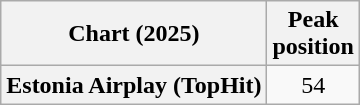<table class="wikitable plainrowheaders" style="text-align:center">
<tr>
<th scope="col">Chart (2025)</th>
<th scope="col">Peak<br>position</th>
</tr>
<tr>
<th scope="row">Estonia Airplay (TopHit)</th>
<td>54</td>
</tr>
</table>
